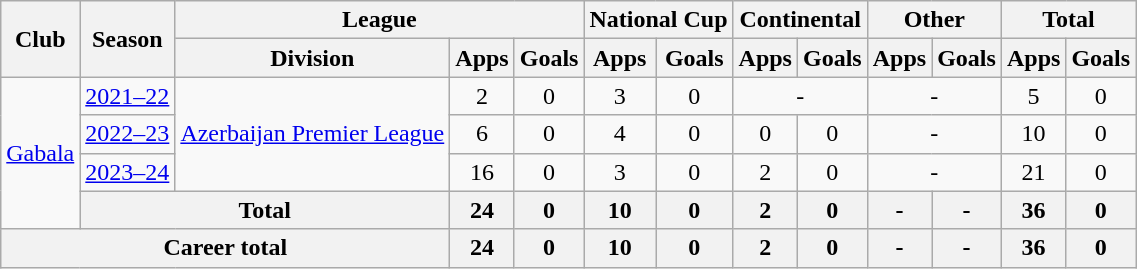<table class="wikitable" style="text-align: center;">
<tr>
<th rowspan="2">Club</th>
<th rowspan="2">Season</th>
<th colspan="3">League</th>
<th colspan="2">National Cup</th>
<th colspan="2">Continental</th>
<th colspan="2">Other</th>
<th colspan="2">Total</th>
</tr>
<tr>
<th>Division</th>
<th>Apps</th>
<th>Goals</th>
<th>Apps</th>
<th>Goals</th>
<th>Apps</th>
<th>Goals</th>
<th>Apps</th>
<th>Goals</th>
<th>Apps</th>
<th>Goals</th>
</tr>
<tr>
<td rowspan="4" valign="center"><a href='#'>Gabala</a></td>
<td><a href='#'>2021–22</a></td>
<td rowspan="3"><a href='#'>Azerbaijan Premier League</a></td>
<td>2</td>
<td>0</td>
<td>3</td>
<td>0</td>
<td colspan="2">-</td>
<td colspan="2">-</td>
<td>5</td>
<td>0</td>
</tr>
<tr>
<td><a href='#'>2022–23</a></td>
<td>6</td>
<td>0</td>
<td>4</td>
<td>0</td>
<td>0</td>
<td>0</td>
<td colspan="2">-</td>
<td>10</td>
<td>0</td>
</tr>
<tr>
<td><a href='#'>2023–24</a></td>
<td>16</td>
<td>0</td>
<td>3</td>
<td>0</td>
<td>2</td>
<td>0</td>
<td colspan="2">-</td>
<td>21</td>
<td>0</td>
</tr>
<tr>
<th colspan="2">Total</th>
<th>24</th>
<th>0</th>
<th>10</th>
<th>0</th>
<th>2</th>
<th>0</th>
<th>-</th>
<th>-</th>
<th>36</th>
<th>0</th>
</tr>
<tr>
<th colspan="3">Career total</th>
<th>24</th>
<th>0</th>
<th>10</th>
<th>0</th>
<th>2</th>
<th>0</th>
<th>-</th>
<th>-</th>
<th>36</th>
<th>0</th>
</tr>
</table>
